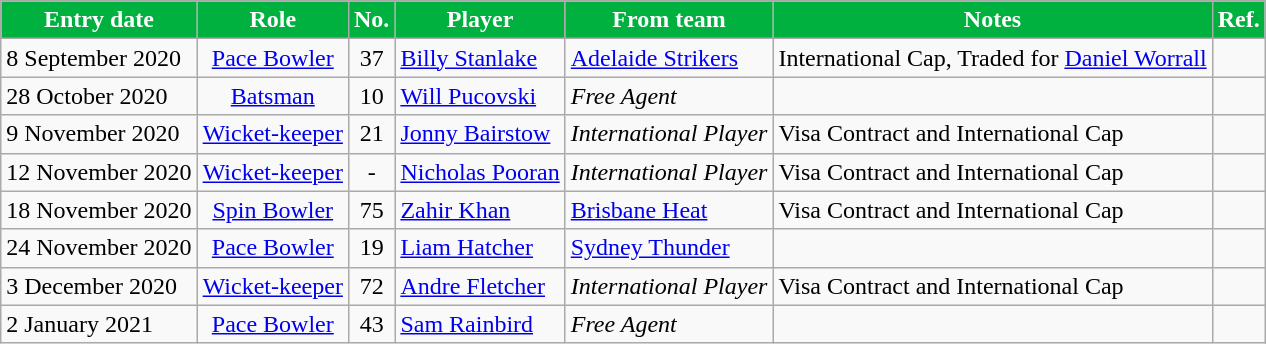<table class="wikitable sortable">
<tr>
<th style="background:#00B13F; color:white;"><strong>Entry date</strong></th>
<th style="background:#00B13F; color:white;"><strong>Role</strong></th>
<th style="background:#00B13F; color:white;"><strong>No.</strong></th>
<th style="background:#00B13F; color:white;"><strong>Player</strong></th>
<th style="background:#00B13F; color:white;"><strong>From team</strong></th>
<th style="background:#00B13F; color:white;"><strong>Notes</strong></th>
<th style="background:#00B13F; color:white;"><strong>Ref.</strong></th>
</tr>
<tr>
<td>8 September 2020</td>
<td style="text-align:center;"><a href='#'>Pace Bowler</a></td>
<td style="text-align:center;">37</td>
<td style="text-align:left;"> <a href='#'>Billy Stanlake</a></td>
<td style="text-align:left;"> <a href='#'>Adelaide Strikers</a></td>
<td>International Cap, Traded for <a href='#'>Daniel Worrall</a></td>
<td></td>
</tr>
<tr>
<td>28 October 2020</td>
<td style="text-align:center;"><a href='#'>Batsman</a></td>
<td style="text-align:center;">10</td>
<td style="text-align:left;"> <a href='#'>Will Pucovski</a></td>
<td style="text-align:left;"> <em>Free Agent</em></td>
<td></td>
<td></td>
</tr>
<tr>
<td>9 November 2020</td>
<td style="text-align:center;"><a href='#'>Wicket-keeper</a></td>
<td style="text-align:center;">21</td>
<td style="text-align:left;"> <a href='#'>Jonny Bairstow</a></td>
<td style="text-align:left;"> <em>International Player</em></td>
<td>Visa Contract and International Cap</td>
<td></td>
</tr>
<tr>
<td>12 November 2020</td>
<td style="text-align:center;"><a href='#'>Wicket-keeper</a></td>
<td style="text-align:center;">-</td>
<td style="text-align:left;"> <a href='#'>Nicholas Pooran</a></td>
<td style="text-align:left;"> <em>International Player</em></td>
<td>Visa Contract and International Cap</td>
<td></td>
</tr>
<tr>
<td>18 November 2020</td>
<td style="text-align:center;"><a href='#'>Spin Bowler</a></td>
<td style="text-align:center;">75</td>
<td style="text-align:left;"> <a href='#'>Zahir Khan</a></td>
<td style="text-align:left;"> <a href='#'>Brisbane Heat</a></td>
<td>Visa Contract and International Cap</td>
<td></td>
</tr>
<tr>
<td>24 November 2020</td>
<td style="text-align:center;"><a href='#'>Pace Bowler</a></td>
<td style="text-align:center;">19</td>
<td style="text-align:left;"> <a href='#'>Liam Hatcher</a></td>
<td style="text-align:left;"> <a href='#'>Sydney Thunder</a></td>
<td></td>
<td></td>
</tr>
<tr>
<td>3 December 2020</td>
<td style="text-align:center;"><a href='#'>Wicket-keeper</a></td>
<td style="text-align:center;">72</td>
<td style="text-align:left;"> <a href='#'>Andre Fletcher</a></td>
<td style="text-align:left;"> <em>International Player</em></td>
<td>Visa Contract and International Cap</td>
<td></td>
</tr>
<tr>
<td>2 January 2021</td>
<td style="text-align:center;"><a href='#'>Pace Bowler</a></td>
<td style="text-align:center;">43</td>
<td style="text-align:left;"> <a href='#'>Sam Rainbird</a></td>
<td style="text-align:left;"> <em>Free Agent</em></td>
<td></td>
<td></td>
</tr>
</table>
